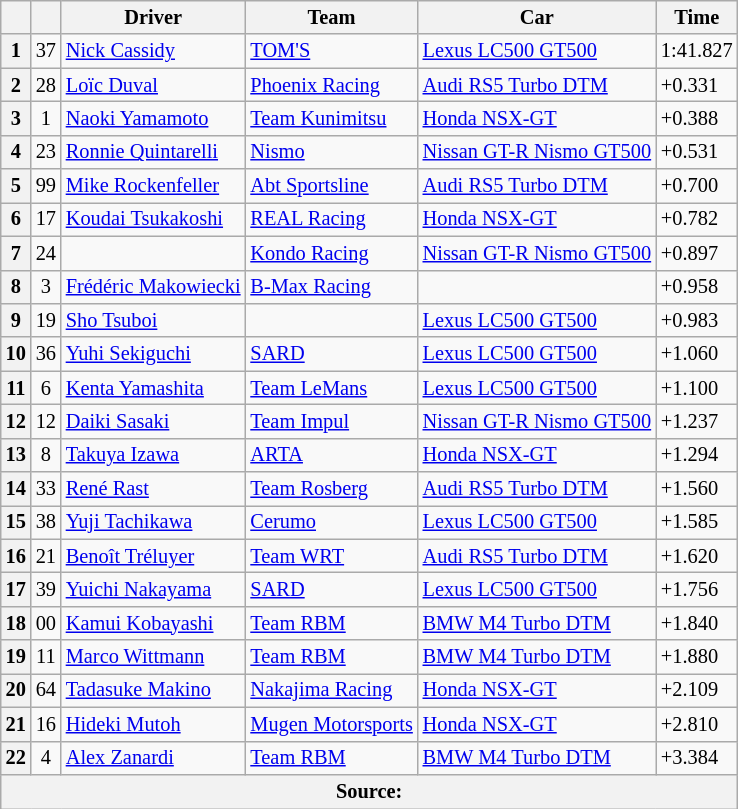<table class="wikitable" style="font-size: 85%">
<tr>
<th></th>
<th></th>
<th>Driver</th>
<th>Team</th>
<th>Car</th>
<th>Time</th>
</tr>
<tr>
<th>1</th>
<td align="center">37</td>
<td> <a href='#'>Nick Cassidy</a></td>
<td><a href='#'>TOM'S</a></td>
<td><a href='#'>Lexus LC500 GT500</a></td>
<td>1:41.827</td>
</tr>
<tr>
<th>2</th>
<td align="center">28</td>
<td> <a href='#'>Loïc Duval</a></td>
<td><a href='#'>Phoenix Racing</a></td>
<td><a href='#'>Audi RS5 Turbo DTM</a></td>
<td>+0.331</td>
</tr>
<tr>
<th>3</th>
<td align="center">1</td>
<td> <a href='#'>Naoki Yamamoto</a></td>
<td><a href='#'>Team Kunimitsu</a></td>
<td><a href='#'>Honda NSX-GT</a></td>
<td>+0.388</td>
</tr>
<tr>
<th>4</th>
<td align="center">23</td>
<td> <a href='#'>Ronnie Quintarelli</a></td>
<td><a href='#'>Nismo</a></td>
<td><a href='#'>Nissan GT-R Nismo GT500</a></td>
<td>+0.531</td>
</tr>
<tr>
<th>5</th>
<td align="center">99</td>
<td> <a href='#'>Mike Rockenfeller</a></td>
<td><a href='#'>Abt Sportsline</a></td>
<td><a href='#'>Audi RS5 Turbo DTM</a></td>
<td>+0.700</td>
</tr>
<tr>
<th>6</th>
<td align="center">17</td>
<td> <a href='#'>Koudai Tsukakoshi</a></td>
<td><a href='#'>REAL Racing</a></td>
<td><a href='#'>Honda NSX-GT</a></td>
<td>+0.782</td>
</tr>
<tr>
<th>7</th>
<td align="center">24</td>
<td></td>
<td><a href='#'>Kondo Racing</a></td>
<td><a href='#'>Nissan GT-R Nismo GT500</a></td>
<td>+0.897</td>
</tr>
<tr>
<th>8</th>
<td align="center">3</td>
<td> <a href='#'>Frédéric Makowiecki</a></td>
<td><a href='#'>B-Max Racing</a></td>
<td></td>
<td>+0.958</td>
</tr>
<tr>
<th>9</th>
<td align="center">19</td>
<td> <a href='#'>Sho Tsuboi</a></td>
<td></td>
<td><a href='#'>Lexus LC500 GT500</a></td>
<td>+0.983</td>
</tr>
<tr>
<th>10</th>
<td align="center">36</td>
<td> <a href='#'>Yuhi Sekiguchi</a></td>
<td><a href='#'>SARD</a></td>
<td><a href='#'>Lexus LC500 GT500</a></td>
<td>+1.060</td>
</tr>
<tr>
<th>11</th>
<td align="center">6</td>
<td> <a href='#'>Kenta Yamashita</a></td>
<td><a href='#'>Team LeMans</a></td>
<td><a href='#'>Lexus LC500 GT500</a></td>
<td>+1.100</td>
</tr>
<tr>
<th>12</th>
<td align="center">12</td>
<td> <a href='#'>Daiki Sasaki</a></td>
<td><a href='#'>Team Impul</a></td>
<td><a href='#'>Nissan GT-R Nismo GT500</a></td>
<td>+1.237</td>
</tr>
<tr>
<th>13</th>
<td align="center">8</td>
<td> <a href='#'>Takuya Izawa</a></td>
<td><a href='#'>ARTA</a></td>
<td><a href='#'>Honda NSX-GT</a></td>
<td>+1.294</td>
</tr>
<tr>
<th>14</th>
<td align="center">33</td>
<td> <a href='#'>René Rast</a></td>
<td><a href='#'>Team Rosberg</a></td>
<td><a href='#'>Audi RS5 Turbo DTM</a></td>
<td>+1.560</td>
</tr>
<tr>
<th>15</th>
<td align="center">38</td>
<td> <a href='#'>Yuji Tachikawa</a></td>
<td><a href='#'>Cerumo</a></td>
<td><a href='#'>Lexus LC500 GT500</a></td>
<td>+1.585</td>
</tr>
<tr>
<th>16</th>
<td align="center">21</td>
<td> <a href='#'>Benoît Tréluyer</a></td>
<td><a href='#'>Team WRT</a></td>
<td><a href='#'>Audi RS5 Turbo DTM</a></td>
<td>+1.620</td>
</tr>
<tr>
<th>17</th>
<td align="center">39</td>
<td> <a href='#'>Yuichi Nakayama</a></td>
<td><a href='#'>SARD</a></td>
<td><a href='#'>Lexus LC500 GT500</a></td>
<td>+1.756</td>
</tr>
<tr>
<th>18</th>
<td align="center">00</td>
<td> <a href='#'>Kamui Kobayashi</a></td>
<td><a href='#'>Team RBM</a></td>
<td><a href='#'>BMW M4 Turbo DTM</a></td>
<td>+1.840</td>
</tr>
<tr>
<th>19</th>
<td align="center">11</td>
<td> <a href='#'>Marco Wittmann</a></td>
<td><a href='#'>Team RBM</a></td>
<td><a href='#'>BMW M4 Turbo DTM</a></td>
<td>+1.880</td>
</tr>
<tr>
<th>20</th>
<td align="center">64</td>
<td> <a href='#'>Tadasuke Makino</a></td>
<td><a href='#'>Nakajima Racing</a></td>
<td><a href='#'>Honda NSX-GT</a></td>
<td>+2.109</td>
</tr>
<tr>
<th>21</th>
<td align="center">16</td>
<td> <a href='#'>Hideki Mutoh</a></td>
<td><a href='#'>Mugen Motorsports</a></td>
<td><a href='#'>Honda NSX-GT</a></td>
<td>+2.810</td>
</tr>
<tr>
<th>22</th>
<td align="center">4</td>
<td> <a href='#'>Alex Zanardi</a></td>
<td><a href='#'>Team RBM</a></td>
<td><a href='#'>BMW M4 Turbo DTM</a></td>
<td>+3.384</td>
</tr>
<tr>
<th colspan=6>Source:</th>
</tr>
</table>
